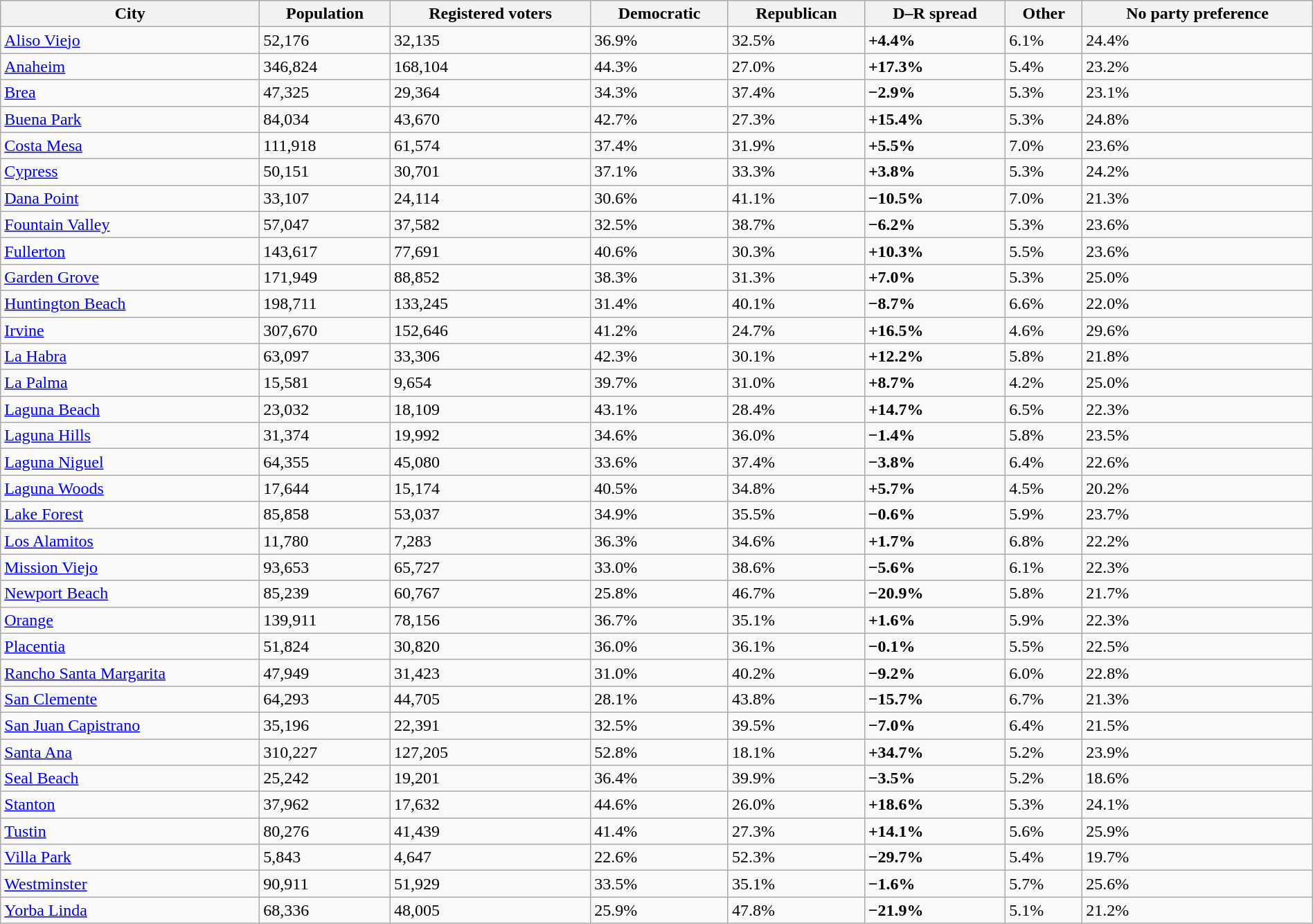<table class="wikitable collapsible collapsed sortable" style="width: 100%;">
<tr>
<th>City</th>
<th data-sort-type="number">Population</th>
<th data-sort-type="number">Registered voters</th>
<th data-sort-type="number">Democratic</th>
<th data-sort-type="number">Republican</th>
<th data-sort-type="number">D–R spread</th>
<th data-sort-type="number">Other</th>
<th data-sort-type="number">No party preference</th>
</tr>
<tr>
<td><a href='#'>Aliso Viejo</a></td>
<td>52,176</td>
<td>32,135</td>
<td>36.9%</td>
<td>32.5%</td>
<td><span><strong>+4.4%</strong></span></td>
<td>6.1%</td>
<td>24.4%</td>
</tr>
<tr>
<td><a href='#'>Anaheim</a></td>
<td>346,824</td>
<td>168,104</td>
<td>44.3%</td>
<td>27.0%</td>
<td><span><strong>+17.3%</strong></span></td>
<td>5.4%</td>
<td>23.2%</td>
</tr>
<tr>
<td><a href='#'>Brea</a></td>
<td>47,325</td>
<td>29,364</td>
<td>34.3%</td>
<td>37.4%</td>
<td><span><strong>−2.9%</strong></span></td>
<td>5.3%</td>
<td>23.1%</td>
</tr>
<tr>
<td><a href='#'>Buena Park</a></td>
<td>84,034</td>
<td>43,670</td>
<td>42.7%</td>
<td>27.3%</td>
<td><span><strong>+15.4%</strong></span></td>
<td>5.3%</td>
<td>24.8%</td>
</tr>
<tr>
<td><a href='#'>Costa Mesa</a></td>
<td>111,918</td>
<td>61,574</td>
<td>37.4%</td>
<td>31.9%</td>
<td><span><strong>+5.5%</strong></span></td>
<td>7.0%</td>
<td>23.6%</td>
</tr>
<tr>
<td><a href='#'>Cypress</a></td>
<td>50,151</td>
<td>30,701</td>
<td>37.1%</td>
<td>33.3%</td>
<td><span><strong>+3.8%</strong></span></td>
<td>5.3%</td>
<td>24.2%</td>
</tr>
<tr>
<td><a href='#'>Dana Point</a></td>
<td>33,107</td>
<td>24,114</td>
<td>30.6%</td>
<td>41.1%</td>
<td><span><strong>−10.5%</strong></span></td>
<td>7.0%</td>
<td>21.3%</td>
</tr>
<tr>
<td><a href='#'>Fountain Valley</a></td>
<td>57,047</td>
<td>37,582</td>
<td>32.5%</td>
<td>38.7%</td>
<td><span><strong>−6.2%</strong></span></td>
<td>5.3%</td>
<td>23.6%</td>
</tr>
<tr>
<td><a href='#'>Fullerton</a></td>
<td>143,617</td>
<td>77,691</td>
<td>40.6%</td>
<td>30.3%</td>
<td><span><strong>+10.3%</strong></span></td>
<td>5.5%</td>
<td>23.6%</td>
</tr>
<tr>
<td><a href='#'>Garden Grove</a></td>
<td>171,949</td>
<td>88,852</td>
<td>38.3%</td>
<td>31.3%</td>
<td><span><strong>+7.0%</strong></span></td>
<td>5.3%</td>
<td>25.0%</td>
</tr>
<tr>
<td><a href='#'>Huntington Beach</a></td>
<td>198,711</td>
<td>133,245</td>
<td>31.4%</td>
<td>40.1%</td>
<td><span><strong>−8.7%</strong></span></td>
<td>6.6%</td>
<td>22.0%</td>
</tr>
<tr>
<td><a href='#'>Irvine</a></td>
<td>307,670</td>
<td>152,646</td>
<td>41.2%</td>
<td>24.7%</td>
<td><span><strong>+16.5%</strong></span></td>
<td>4.6%</td>
<td>29.6%</td>
</tr>
<tr>
<td><a href='#'>La Habra</a></td>
<td>63,097</td>
<td>33,306</td>
<td>42.3%</td>
<td>30.1%</td>
<td><span><strong>+12.2%</strong></span></td>
<td>5.8%</td>
<td>21.8%</td>
</tr>
<tr>
<td><a href='#'>La Palma</a></td>
<td>15,581</td>
<td>9,654</td>
<td>39.7%</td>
<td>31.0%</td>
<td><span><strong>+8.7%</strong></span></td>
<td>4.2%</td>
<td>25.0%</td>
</tr>
<tr>
<td><a href='#'>Laguna Beach</a></td>
<td>23,032</td>
<td>18,109</td>
<td>43.1%</td>
<td>28.4%</td>
<td><span><strong>+14.7%</strong></span></td>
<td>6.5%</td>
<td>22.3%</td>
</tr>
<tr>
<td><a href='#'>Laguna Hills</a></td>
<td>31,374</td>
<td>19,992</td>
<td>34.6%</td>
<td>36.0%</td>
<td><span><strong>−1.4%</strong></span></td>
<td>5.8%</td>
<td>23.5%</td>
</tr>
<tr>
<td><a href='#'>Laguna Niguel</a></td>
<td>64,355</td>
<td>45,080</td>
<td>33.6%</td>
<td>37.4%</td>
<td><span><strong>−3.8%</strong></span></td>
<td>6.4%</td>
<td>22.6%</td>
</tr>
<tr>
<td><a href='#'>Laguna Woods</a></td>
<td>17,644</td>
<td>15,174</td>
<td>40.5%</td>
<td>34.8%</td>
<td><span><strong>+5.7%</strong></span></td>
<td>4.5%</td>
<td>20.2%</td>
</tr>
<tr>
<td><a href='#'>Lake Forest</a></td>
<td>85,858</td>
<td>53,037</td>
<td>34.9%</td>
<td>35.5%</td>
<td><span><strong>−0.6%</strong></span></td>
<td>5.9%</td>
<td>23.7%</td>
</tr>
<tr>
<td><a href='#'>Los Alamitos</a></td>
<td>11,780</td>
<td>7,283</td>
<td>36.3%</td>
<td>34.6%</td>
<td><span><strong>+1.7%</strong></span></td>
<td>6.8%</td>
<td>22.2%</td>
</tr>
<tr>
<td><a href='#'>Mission Viejo</a></td>
<td>93,653</td>
<td>65,727</td>
<td>33.0%</td>
<td>38.6%</td>
<td><span><strong>−5.6%</strong></span></td>
<td>6.1%</td>
<td>22.3%</td>
</tr>
<tr>
<td><a href='#'>Newport Beach</a></td>
<td>85,239</td>
<td>60,767</td>
<td>25.8%</td>
<td>46.7%</td>
<td><span><strong>−20.9%</strong></span></td>
<td>5.8%</td>
<td>21.7%</td>
</tr>
<tr>
<td><a href='#'>Orange</a></td>
<td>139,911</td>
<td>78,156</td>
<td>36.7%</td>
<td>35.1%</td>
<td><span><strong>+1.6%</strong></span></td>
<td>5.9%</td>
<td>22.3%</td>
</tr>
<tr>
<td><a href='#'>Placentia</a></td>
<td>51,824</td>
<td>30,820</td>
<td>36.0%</td>
<td>36.1%</td>
<td><span><strong>−0.1%</strong></span></td>
<td>5.5%</td>
<td>22.5%</td>
</tr>
<tr>
<td><a href='#'>Rancho Santa Margarita</a></td>
<td>47,949</td>
<td>31,423</td>
<td>31.0%</td>
<td>40.2%</td>
<td><span><strong>−9.2%</strong></span></td>
<td>6.0%</td>
<td>22.8%</td>
</tr>
<tr>
<td><a href='#'>San Clemente</a></td>
<td>64,293</td>
<td>44,705</td>
<td>28.1%</td>
<td>43.8%</td>
<td><span><strong>−15.7%</strong></span></td>
<td>6.7%</td>
<td>21.3%</td>
</tr>
<tr>
<td><a href='#'>San Juan Capistrano</a></td>
<td>35,196</td>
<td>22,391</td>
<td>32.5%</td>
<td>39.5%</td>
<td><span><strong>−7.0%</strong></span></td>
<td>6.4%</td>
<td>21.5%</td>
</tr>
<tr>
<td><a href='#'>Santa Ana</a></td>
<td>310,227</td>
<td>127,205</td>
<td>52.8%</td>
<td>18.1%</td>
<td><span><strong>+34.7%</strong></span></td>
<td>5.2%</td>
<td>23.9%</td>
</tr>
<tr>
<td><a href='#'>Seal Beach</a></td>
<td>25,242</td>
<td>19,201</td>
<td>36.4%</td>
<td>39.9%</td>
<td><span><strong>−3.5%</strong></span></td>
<td>5.2%</td>
<td>18.6%</td>
</tr>
<tr>
<td><a href='#'>Stanton</a></td>
<td>37,962</td>
<td>17,632</td>
<td>44.6%</td>
<td>26.0%</td>
<td><span><strong>+18.6%</strong></span></td>
<td>5.3%</td>
<td>24.1%</td>
</tr>
<tr>
<td><a href='#'>Tustin</a></td>
<td>80,276</td>
<td>41,439</td>
<td>41.4%</td>
<td>27.3%</td>
<td><span><strong>+14.1%</strong></span></td>
<td>5.6%</td>
<td>25.9%</td>
</tr>
<tr>
<td><a href='#'>Villa Park</a></td>
<td>5,843</td>
<td>4,647</td>
<td>22.6%</td>
<td>52.3%</td>
<td><span><strong>−29.7%</strong></span></td>
<td>5.4%</td>
<td>19.7%</td>
</tr>
<tr>
<td><a href='#'>Westminster</a></td>
<td>90,911</td>
<td>51,929</td>
<td>33.5%</td>
<td>35.1%</td>
<td><span><strong>−1.6%</strong></span></td>
<td>5.7%</td>
<td>25.6%</td>
</tr>
<tr>
<td><a href='#'>Yorba Linda</a></td>
<td>68,336</td>
<td>48,005</td>
<td>25.9%</td>
<td>47.8%</td>
<td><span><strong>−21.9%</strong></span></td>
<td>5.1%</td>
<td>21.2%</td>
</tr>
</table>
